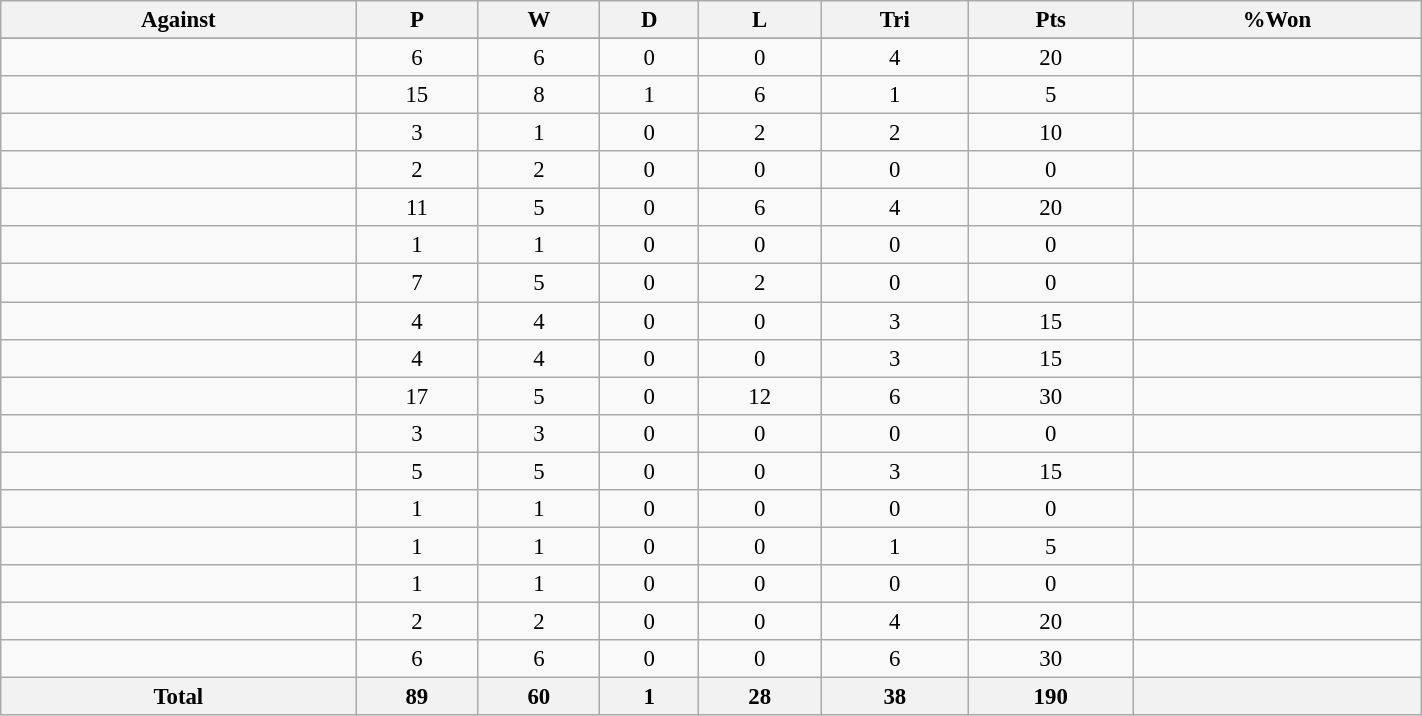<table class="wikitable sortable" style="text-align:center; font-size:95%; width:75%;">
<tr>
<th style="width:25%;">Against</th>
<th abbr="Played" style="width:15px;">P</th>
<th abbr="Won" style="width:10px;">W</th>
<th abbr="Drawn" style="width:10px;">D</th>
<th abbr="Lost" style="width:10px;">L</th>
<th abbr="Tries" style="width:15px;">Tri</th>
<th abbr="Points" style="width:18px;">Pts</th>
<th abbr="Won" style="width:18px;">%Won</th>
</tr>
<tr bgcolor="#d0ffd0" align="center">
</tr>
<tr>
<td align="left"></td>
<td>6</td>
<td>6</td>
<td>0</td>
<td>0</td>
<td>4</td>
<td>20</td>
<td></td>
</tr>
<tr>
<td align="left"></td>
<td>15</td>
<td>8</td>
<td>1</td>
<td>6</td>
<td>1</td>
<td>5</td>
<td></td>
</tr>
<tr>
<td align="left"></td>
<td>3</td>
<td>1</td>
<td>0</td>
<td>2</td>
<td>2</td>
<td>10</td>
<td></td>
</tr>
<tr>
<td align="left"></td>
<td>2</td>
<td>2</td>
<td>0</td>
<td>0</td>
<td>0</td>
<td>0</td>
<td></td>
</tr>
<tr>
<td align="left"></td>
<td>11</td>
<td>5</td>
<td>0</td>
<td>6</td>
<td>4</td>
<td>20</td>
<td></td>
</tr>
<tr>
<td align="left"></td>
<td>1</td>
<td>1</td>
<td>0</td>
<td>0</td>
<td>0</td>
<td>0</td>
<td></td>
</tr>
<tr>
<td align="left"></td>
<td>7</td>
<td>5</td>
<td>0</td>
<td>2</td>
<td>0</td>
<td>0</td>
<td></td>
</tr>
<tr>
<td align="left"></td>
<td>4</td>
<td>4</td>
<td>0</td>
<td>0</td>
<td>3</td>
<td>15</td>
<td></td>
</tr>
<tr>
<td align="left"></td>
<td>4</td>
<td>4</td>
<td>0</td>
<td>0</td>
<td>3</td>
<td>15</td>
<td></td>
</tr>
<tr>
<td align="left"></td>
<td>17</td>
<td>5</td>
<td>0</td>
<td>12</td>
<td>6</td>
<td>30</td>
<td></td>
</tr>
<tr>
<td align="left"></td>
<td>3</td>
<td>3</td>
<td>0</td>
<td>0</td>
<td>0</td>
<td>0</td>
<td></td>
</tr>
<tr>
<td align="left"></td>
<td>5</td>
<td>5</td>
<td>0</td>
<td>0</td>
<td>3</td>
<td>15</td>
<td></td>
</tr>
<tr>
<td align="left"></td>
<td>1</td>
<td>1</td>
<td>0</td>
<td>0</td>
<td>0</td>
<td>0</td>
<td></td>
</tr>
<tr>
<td align="left"></td>
<td>1</td>
<td>1</td>
<td>0</td>
<td>0</td>
<td>1</td>
<td>5</td>
<td></td>
</tr>
<tr>
<td align="left"></td>
<td>1</td>
<td>1</td>
<td>0</td>
<td>0</td>
<td>0</td>
<td>0</td>
<td></td>
</tr>
<tr>
<td align="left"></td>
<td>2</td>
<td>2</td>
<td>0</td>
<td>0</td>
<td>4</td>
<td>20</td>
<td></td>
</tr>
<tr>
<td align="left"></td>
<td>6</td>
<td>6</td>
<td>0</td>
<td>0</td>
<td>6</td>
<td>30</td>
<td></td>
</tr>
<tr>
<th>Total</th>
<th>89</th>
<th>60</th>
<th>1</th>
<th>28</th>
<th>38</th>
<th>190</th>
<th></th>
</tr>
</table>
